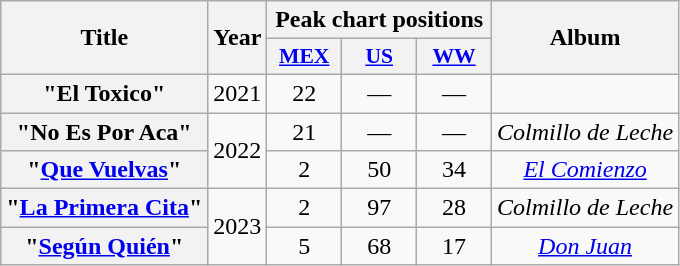<table class="wikitable plainrowheaders" style="text-align:center">
<tr>
<th scope="col" rowspan="2">Title</th>
<th scope="col" rowspan="2">Year</th>
<th scope="col" colspan="3">Peak chart positions</th>
<th scope="col" rowspan="2">Album</th>
</tr>
<tr>
<th scope="col" style="width:3em;font-size:90%;"><a href='#'>MEX</a><br></th>
<th scope="col" style="width:3em;font-size:90%;"><a href='#'>US</a><br></th>
<th scope="col" style="width:3em;font-size:90%;"><a href='#'>WW</a><br></th>
</tr>
<tr>
<th scope="row">"El Toxico"<br></th>
<td>2021</td>
<td>22</td>
<td>—</td>
<td>—</td>
<td></td>
</tr>
<tr>
<th scope="row">"No Es Por Aca"</th>
<td rowspan="2">2022</td>
<td>21</td>
<td>—</td>
<td>—</td>
<td rowspan="1"><em>Colmillo de Leche</em></td>
</tr>
<tr>
<th scope="row">"<a href='#'>Que Vuelvas</a>"<br></th>
<td>2</td>
<td>50</td>
<td>34</td>
<td rowspan="1"><em><a href='#'>El Comienzo</a></em></td>
</tr>
<tr>
<th scope="row">"<a href='#'>La Primera Cita</a>"</th>
<td rowspan="2">2023</td>
<td>2</td>
<td>97</td>
<td>28</td>
<td><em>Colmillo de Leche</em></td>
</tr>
<tr>
<th scope="row">"<a href='#'>Según Quién</a>"<br></th>
<td>5</td>
<td>68</td>
<td>17</td>
<td><em><a href='#'>Don Juan</a></em></td>
</tr>
</table>
